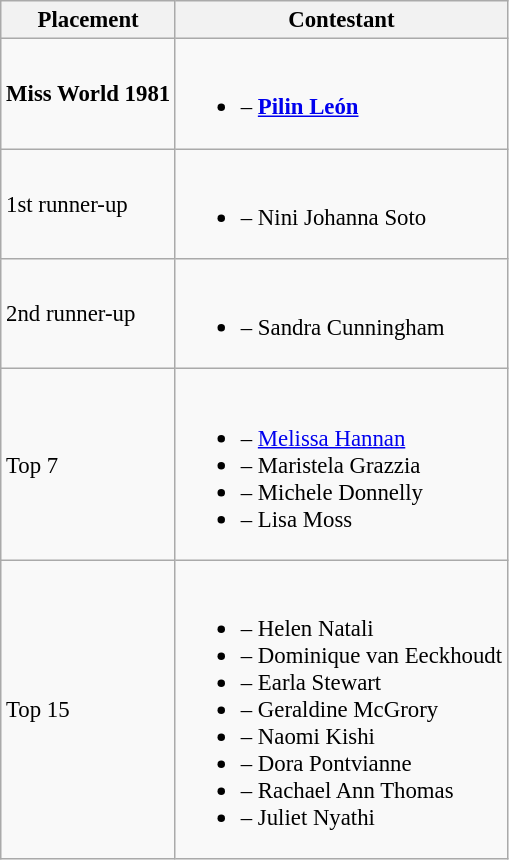<table class="wikitable sortable" style="font-size:95%;">
<tr>
<th>Placement</th>
<th>Contestant</th>
</tr>
<tr>
<td><strong>Miss World 1981</strong></td>
<td><br><ul><li><strong></strong> – <strong><a href='#'>Pilin León</a></strong></li></ul></td>
</tr>
<tr>
<td>1st runner-up</td>
<td><br><ul><li> – Nini Johanna Soto</li></ul></td>
</tr>
<tr>
<td>2nd runner-up</td>
<td><br><ul><li> – Sandra Cunningham</li></ul></td>
</tr>
<tr>
<td>Top 7</td>
<td><br><ul><li> – <a href='#'>Melissa Hannan</a></li><li> – Maristela Grazzia</li><li> – Michele Donnelly</li><li> – Lisa Moss</li></ul></td>
</tr>
<tr>
<td>Top 15</td>
<td><br><ul><li> – Helen Natali</li><li> – Dominique van Eeckhoudt</li><li> – Earla Stewart</li><li> – Geraldine McGrory</li><li> – Naomi Kishi</li><li> – Dora Pontvianne</li><li> – Rachael Ann Thomas</li><li> – Juliet Nyathi</li></ul></td>
</tr>
</table>
